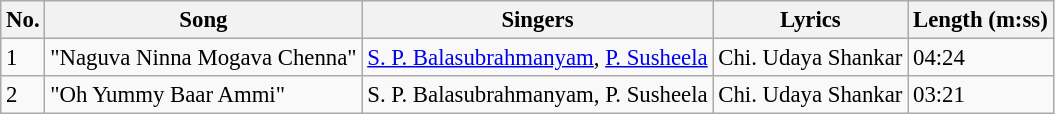<table class="wikitable" style="font-size:95%;">
<tr>
<th>No.</th>
<th>Song</th>
<th>Singers</th>
<th>Lyrics</th>
<th>Length (m:ss)</th>
</tr>
<tr>
<td>1</td>
<td>"Naguva Ninna Mogava Chenna"</td>
<td><a href='#'>S. P. Balasubrahmanyam</a>, <a href='#'>P. Susheela</a></td>
<td>Chi. Udaya Shankar</td>
<td>04:24</td>
</tr>
<tr>
<td>2</td>
<td>"Oh Yummy Baar Ammi"</td>
<td>S. P. Balasubrahmanyam, P. Susheela</td>
<td>Chi. Udaya Shankar</td>
<td>03:21</td>
</tr>
</table>
